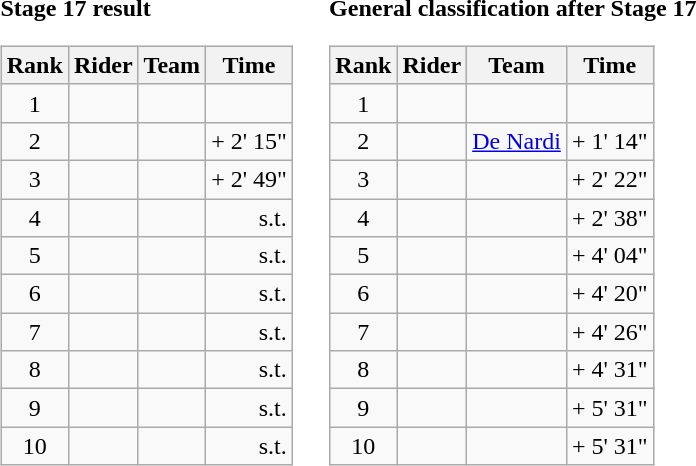<table>
<tr>
<td><strong>Stage 17 result</strong><br><table class="wikitable">
<tr>
<th scope="col">Rank</th>
<th scope="col">Rider</th>
<th scope="col">Team</th>
<th scope="col">Time</th>
</tr>
<tr>
<td style="text-align:center;">1</td>
<td></td>
<td></td>
<td style="text-align:right;"></td>
</tr>
<tr>
<td style="text-align:center;">2</td>
<td></td>
<td></td>
<td style="text-align:right;">+ 2' 15"</td>
</tr>
<tr>
<td style="text-align:center;">3</td>
<td></td>
<td></td>
<td style="text-align:right;">+ 2' 49"</td>
</tr>
<tr>
<td style="text-align:center;">4</td>
<td></td>
<td></td>
<td style="text-align:right;">s.t.</td>
</tr>
<tr>
<td style="text-align:center;">5</td>
<td></td>
<td></td>
<td style="text-align:right;">s.t.</td>
</tr>
<tr>
<td style="text-align:center;">6</td>
<td></td>
<td></td>
<td style="text-align:right;">s.t.</td>
</tr>
<tr>
<td style="text-align:center;">7</td>
<td></td>
<td></td>
<td style="text-align:right;">s.t.</td>
</tr>
<tr>
<td style="text-align:center;">8</td>
<td></td>
<td></td>
<td style="text-align:right;">s.t.</td>
</tr>
<tr>
<td style="text-align:center;">9</td>
<td></td>
<td></td>
<td style="text-align:right;">s.t.</td>
</tr>
<tr>
<td style="text-align:center;">10</td>
<td></td>
<td></td>
<td style="text-align:right;">s.t.</td>
</tr>
</table>
</td>
<td></td>
<td><strong>General classification after Stage 17</strong><br><table class="wikitable">
<tr>
<th scope="col">Rank</th>
<th scope="col">Rider</th>
<th scope="col">Team</th>
<th scope="col">Time</th>
</tr>
<tr>
<td style="text-align:center;">1</td>
<td></td>
<td></td>
<td style="text-align:right;"></td>
</tr>
<tr>
<td style="text-align:center;">2</td>
<td></td>
<td><a href='#'>De Nardi</a></td>
<td style="text-align:right;">+ 1' 14"</td>
</tr>
<tr>
<td style="text-align:center;">3</td>
<td></td>
<td></td>
<td style="text-align:right;">+ 2' 22"</td>
</tr>
<tr>
<td style="text-align:center;">4</td>
<td></td>
<td></td>
<td style="text-align:right;">+ 2' 38"</td>
</tr>
<tr>
<td style="text-align:center;">5</td>
<td></td>
<td></td>
<td style="text-align:right;">+ 4' 04"</td>
</tr>
<tr>
<td style="text-align:center;">6</td>
<td></td>
<td></td>
<td style="text-align:right;">+ 4' 20"</td>
</tr>
<tr>
<td style="text-align:center;">7</td>
<td></td>
<td></td>
<td style="text-align:right;">+ 4' 26"</td>
</tr>
<tr>
<td style="text-align:center;">8</td>
<td></td>
<td></td>
<td style="text-align:right;">+ 4' 31"</td>
</tr>
<tr>
<td style="text-align:center;">9</td>
<td></td>
<td></td>
<td style="text-align:right;">+ 5' 31"</td>
</tr>
<tr>
<td style="text-align:center;">10</td>
<td></td>
<td></td>
<td style="text-align:right;">+ 5' 31"</td>
</tr>
</table>
</td>
</tr>
</table>
